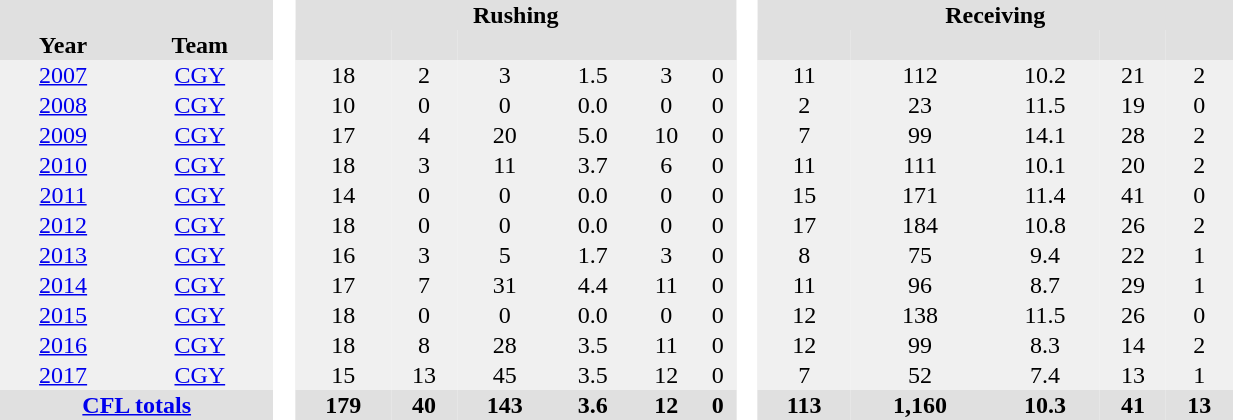<table BORDER="0" CELLPADDING="1" CELLSPACING="0" width="65%" style="text-align:center">
<tr bgcolor="#e0e0e0">
<th colspan="2"></th>
<th rowspan="100" bgcolor="#ffffff"> </th>
<th colspan="6">Rushing</th>
<th rowspan="100" bgcolor="#ffffff"> </th>
<th colspan="5">Receiving</th>
</tr>
<tr bgcolor="#e0e0e0">
<th>Year</th>
<th>Team</th>
<th></th>
<th></th>
<th></th>
<th></th>
<th></th>
<th></th>
<th></th>
<th></th>
<th></th>
<th></th>
<th></th>
</tr>
<tr ALIGN="center" bgcolor="#f0f0f0">
<td><a href='#'>2007</a></td>
<td><a href='#'>CGY</a></td>
<td>18</td>
<td>2</td>
<td>3</td>
<td>1.5</td>
<td>3</td>
<td>0</td>
<td>11</td>
<td>112</td>
<td>10.2</td>
<td>21</td>
<td>2</td>
</tr>
<tr ALIGN="center" bgcolor="#f0f0f0">
<td><a href='#'>2008</a></td>
<td><a href='#'>CGY</a></td>
<td>10</td>
<td>0</td>
<td>0</td>
<td>0.0</td>
<td>0</td>
<td>0</td>
<td>2</td>
<td>23</td>
<td>11.5</td>
<td>19</td>
<td>0</td>
</tr>
<tr ALIGN="center" bgcolor="#f0f0f0">
<td><a href='#'>2009</a></td>
<td><a href='#'>CGY</a></td>
<td>17</td>
<td>4</td>
<td>20</td>
<td>5.0</td>
<td>10</td>
<td>0</td>
<td>7</td>
<td>99</td>
<td>14.1</td>
<td>28</td>
<td>2</td>
</tr>
<tr ALIGN="center" bgcolor="#f0f0f0">
<td><a href='#'>2010</a></td>
<td><a href='#'>CGY</a></td>
<td>18</td>
<td>3</td>
<td>11</td>
<td>3.7</td>
<td>6</td>
<td>0</td>
<td>11</td>
<td>111</td>
<td>10.1</td>
<td>20</td>
<td>2</td>
</tr>
<tr ALIGN="center" bgcolor="#f0f0f0">
<td><a href='#'>2011</a></td>
<td><a href='#'>CGY</a></td>
<td>14</td>
<td>0</td>
<td>0</td>
<td>0.0</td>
<td>0</td>
<td>0</td>
<td>15</td>
<td>171</td>
<td>11.4</td>
<td>41</td>
<td>0</td>
</tr>
<tr ALIGN="center" bgcolor="#f0f0f0">
<td><a href='#'>2012</a></td>
<td><a href='#'>CGY</a></td>
<td>18</td>
<td>0</td>
<td>0</td>
<td>0.0</td>
<td>0</td>
<td>0</td>
<td>17</td>
<td>184</td>
<td>10.8</td>
<td>26</td>
<td>2</td>
</tr>
<tr ALIGN="center" bgcolor="#f0f0f0">
<td><a href='#'>2013</a></td>
<td><a href='#'>CGY</a></td>
<td>16</td>
<td>3</td>
<td>5</td>
<td>1.7</td>
<td>3</td>
<td>0</td>
<td>8</td>
<td>75</td>
<td>9.4</td>
<td>22</td>
<td>1</td>
</tr>
<tr ALIGN="center" bgcolor="#f0f0f0">
<td><a href='#'>2014</a></td>
<td><a href='#'>CGY</a></td>
<td>17</td>
<td>7</td>
<td>31</td>
<td>4.4</td>
<td>11</td>
<td>0</td>
<td>11</td>
<td>96</td>
<td>8.7</td>
<td>29</td>
<td>1</td>
</tr>
<tr ALIGN="center" bgcolor="#f0f0f0">
<td><a href='#'>2015</a></td>
<td><a href='#'>CGY</a></td>
<td>18</td>
<td>0</td>
<td>0</td>
<td>0.0</td>
<td>0</td>
<td>0</td>
<td>12</td>
<td>138</td>
<td>11.5</td>
<td>26</td>
<td>0</td>
</tr>
<tr ALIGN="center" bgcolor="#f0f0f0">
<td><a href='#'>2016</a></td>
<td><a href='#'>CGY</a></td>
<td>18</td>
<td>8</td>
<td>28</td>
<td>3.5</td>
<td>11</td>
<td>0</td>
<td>12</td>
<td>99</td>
<td>8.3</td>
<td>14</td>
<td>2</td>
</tr>
<tr ALIGN="center" bgcolor="#f0f0f0">
<td><a href='#'>2017</a></td>
<td><a href='#'>CGY</a></td>
<td>15</td>
<td>13</td>
<td>45</td>
<td>3.5</td>
<td>12</td>
<td>0</td>
<td>7</td>
<td>52</td>
<td>7.4</td>
<td>13</td>
<td>1</td>
</tr>
<tr bgcolor="#e0e0e0">
<th colspan="2"><a href='#'>CFL totals</a></th>
<th>179</th>
<th>40</th>
<th>143</th>
<th>3.6</th>
<th>12</th>
<th>0</th>
<th>113</th>
<th>1,160</th>
<th>10.3</th>
<th>41</th>
<th>13</th>
</tr>
</table>
